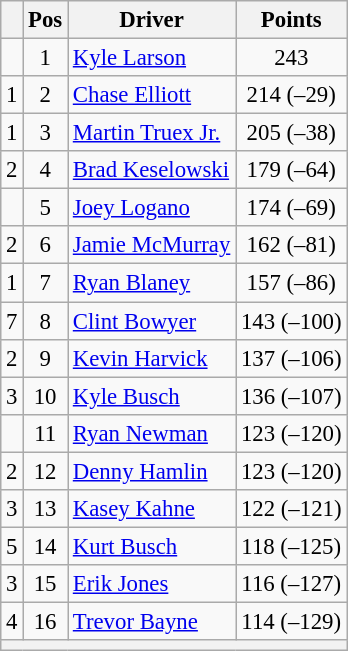<table class="wikitable" style="font-size: 95%">
<tr>
<th></th>
<th>Pos</th>
<th>Driver</th>
<th>Points</th>
</tr>
<tr>
<td align="left"></td>
<td style="text-align:center;">1</td>
<td><a href='#'>Kyle Larson</a></td>
<td style="text-align:center;">243</td>
</tr>
<tr>
<td align="left"> 1</td>
<td style="text-align:center;">2</td>
<td><a href='#'>Chase Elliott</a></td>
<td style="text-align:center;">214 (–29)</td>
</tr>
<tr>
<td align="left"> 1</td>
<td style="text-align:center;">3</td>
<td><a href='#'>Martin Truex Jr.</a></td>
<td style="text-align:center;">205 (–38)</td>
</tr>
<tr>
<td align="left"> 2</td>
<td style="text-align:center;">4</td>
<td><a href='#'>Brad Keselowski</a></td>
<td style="text-align:center;">179 (–64)</td>
</tr>
<tr>
<td align="left"></td>
<td style="text-align:center;">5</td>
<td><a href='#'>Joey Logano</a></td>
<td style="text-align:center;">174 (–69)</td>
</tr>
<tr>
<td align="left"> 2</td>
<td style="text-align:center;">6</td>
<td><a href='#'>Jamie McMurray</a></td>
<td style="text-align:center;">162 (–81)</td>
</tr>
<tr>
<td align="left"> 1</td>
<td style="text-align:center;">7</td>
<td><a href='#'>Ryan Blaney</a></td>
<td style="text-align:center;">157 (–86)</td>
</tr>
<tr>
<td align="left"> 7</td>
<td style="text-align:center;">8</td>
<td><a href='#'>Clint Bowyer</a></td>
<td style="text-align:center;">143 (–100)</td>
</tr>
<tr>
<td align="left"> 2</td>
<td style="text-align:center;">9</td>
<td><a href='#'>Kevin Harvick</a></td>
<td style="text-align:center;">137 (–106)</td>
</tr>
<tr>
<td align="left"> 3</td>
<td style="text-align:center;">10</td>
<td><a href='#'>Kyle Busch</a></td>
<td style="text-align:center;">136 (–107)</td>
</tr>
<tr>
<td align="left"></td>
<td style="text-align:center;">11</td>
<td><a href='#'>Ryan Newman</a></td>
<td style="text-align:center;">123 (–120)</td>
</tr>
<tr>
<td align="left"> 2</td>
<td style="text-align:center;">12</td>
<td><a href='#'>Denny Hamlin</a></td>
<td style="text-align:center;">123 (–120)</td>
</tr>
<tr>
<td align="left"> 3</td>
<td style="text-align:center;">13</td>
<td><a href='#'>Kasey Kahne</a></td>
<td style="text-align:center;">122 (–121)</td>
</tr>
<tr>
<td align="left"> 5</td>
<td style="text-align:center;">14</td>
<td><a href='#'>Kurt Busch</a></td>
<td style="text-align:center;">118 (–125)</td>
</tr>
<tr>
<td align="left"> 3</td>
<td style="text-align:center;">15</td>
<td><a href='#'>Erik Jones</a></td>
<td style="text-align:center;">116 (–127)</td>
</tr>
<tr>
<td align="left"> 4</td>
<td style="text-align:center;">16</td>
<td><a href='#'>Trevor Bayne</a></td>
<td style="text-align:center;">114 (–129)</td>
</tr>
<tr class="sortbottom">
<th colspan="9"></th>
</tr>
</table>
